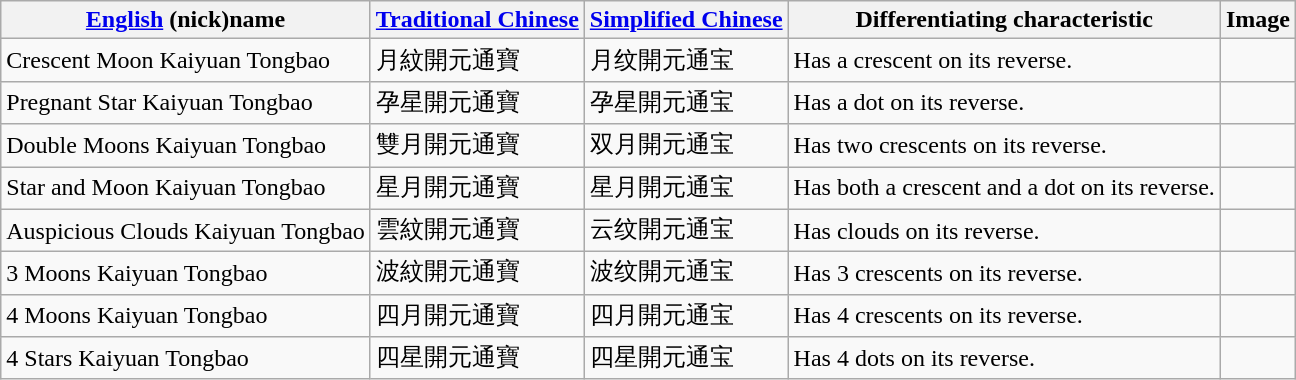<table class="wikitable">
<tr>
<th><a href='#'>English</a> (nick)name</th>
<th><a href='#'>Traditional Chinese</a></th>
<th><a href='#'>Simplified Chinese</a></th>
<th>Differentiating characteristic</th>
<th>Image</th>
</tr>
<tr>
<td>Crescent Moon Kaiyuan Tongbao</td>
<td>月紋開元通寶</td>
<td>月纹開元通宝</td>
<td>Has a crescent on its reverse.</td>
<td></td>
</tr>
<tr>
<td>Pregnant Star Kaiyuan Tongbao</td>
<td>孕星開元通寶</td>
<td>孕星開元通宝</td>
<td>Has a dot on its reverse.</td>
<td></td>
</tr>
<tr>
<td>Double Moons Kaiyuan Tongbao</td>
<td>雙月開元通寶</td>
<td>双月開元通宝</td>
<td>Has two crescents on its reverse.</td>
<td></td>
</tr>
<tr>
<td>Star and Moon Kaiyuan Tongbao</td>
<td>星月開元通寶</td>
<td>星月開元通宝</td>
<td>Has both a crescent and a dot on its reverse.</td>
<td></td>
</tr>
<tr>
<td>Auspicious Clouds Kaiyuan Tongbao</td>
<td>雲紋開元通寶</td>
<td>云纹開元通宝</td>
<td>Has clouds on its reverse.</td>
<td></td>
</tr>
<tr>
<td>3 Moons Kaiyuan Tongbao</td>
<td>波紋開元通寶</td>
<td>波纹開元通宝</td>
<td>Has 3 crescents on its reverse.</td>
<td></td>
</tr>
<tr>
<td>4 Moons Kaiyuan Tongbao</td>
<td>四月開元通寶</td>
<td>四月開元通宝</td>
<td>Has 4 crescents on its reverse.</td>
<td></td>
</tr>
<tr>
<td>4 Stars Kaiyuan Tongbao</td>
<td>四星開元通寶</td>
<td>四星開元通宝</td>
<td>Has 4 dots on its reverse.</td>
<td></td>
</tr>
</table>
